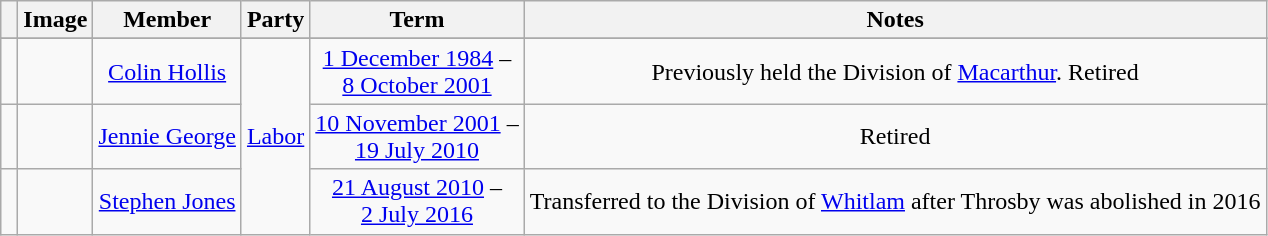<table class=wikitable style="text-align:center">
<tr>
<th></th>
<th>Image</th>
<th>Member</th>
<th>Party</th>
<th>Term</th>
<th>Notes</th>
</tr>
<tr>
</tr>
<tr>
<td> </td>
<td></td>
<td><a href='#'>Colin Hollis</a><br></td>
<td rowspan="3"><a href='#'>Labor</a></td>
<td nowrap><a href='#'>1 December 1984</a> –<br><a href='#'>8 October 2001</a></td>
<td>Previously held the Division of <a href='#'>Macarthur</a>. Retired</td>
</tr>
<tr>
<td> </td>
<td></td>
<td><a href='#'>Jennie George</a><br></td>
<td nowrap><a href='#'>10 November 2001</a> –<br><a href='#'>19 July 2010</a></td>
<td>Retired</td>
</tr>
<tr>
<td> </td>
<td></td>
<td><a href='#'>Stephen Jones</a><br></td>
<td nowrap><a href='#'>21 August 2010</a> –<br><a href='#'>2 July 2016</a></td>
<td>Transferred to the Division of <a href='#'>Whitlam</a> after Throsby was abolished in 2016</td>
</tr>
</table>
